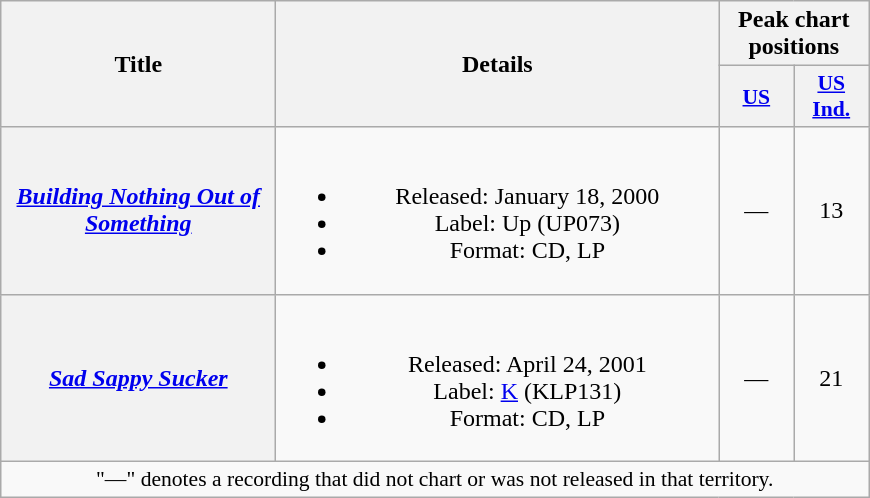<table class="wikitable plainrowheaders" style="text-align:center">
<tr>
<th scope="col" rowspan="2" style="width:11em;">Title</th>
<th scope="col" rowspan="2" style="width:18em;">Details</th>
<th scope="col" colspan="2">Peak chart positions</th>
</tr>
<tr>
<th scope="col" style="width:3em;font-size:90%;"><a href='#'>US</a><br></th>
<th scope="col" style="width:3em;font-size:90%;"><a href='#'>US<br>Ind.</a><br></th>
</tr>
<tr>
<th scope="row"><em><a href='#'>Building Nothing Out of Something</a></em></th>
<td><br><ul><li>Released: January 18, 2000</li><li>Label: Up (UP073)</li><li>Format: CD, LP</li></ul></td>
<td style="text-align:center;">—</td>
<td style="text-align:center;">13</td>
</tr>
<tr>
<th scope="row"><em><a href='#'>Sad Sappy Sucker</a></em></th>
<td><br><ul><li>Released: April 24, 2001</li><li>Label: <a href='#'>K</a> (KLP131)</li><li>Format: CD, LP</li></ul></td>
<td style="text-align:center;">—</td>
<td style="text-align:center;">21</td>
</tr>
<tr>
<td colspan="5" style="font-size:90%" align="center">"—" denotes a recording that did not chart or was not released in that territory.</td>
</tr>
</table>
